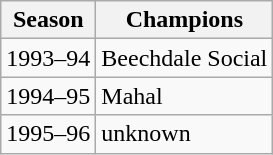<table class=wikitable>
<tr>
<th>Season</th>
<th>Champions</th>
</tr>
<tr>
<td>1993–94</td>
<td>Beechdale Social</td>
</tr>
<tr>
<td>1994–95</td>
<td>Mahal</td>
</tr>
<tr>
<td>1995–96</td>
<td>unknown</td>
</tr>
</table>
